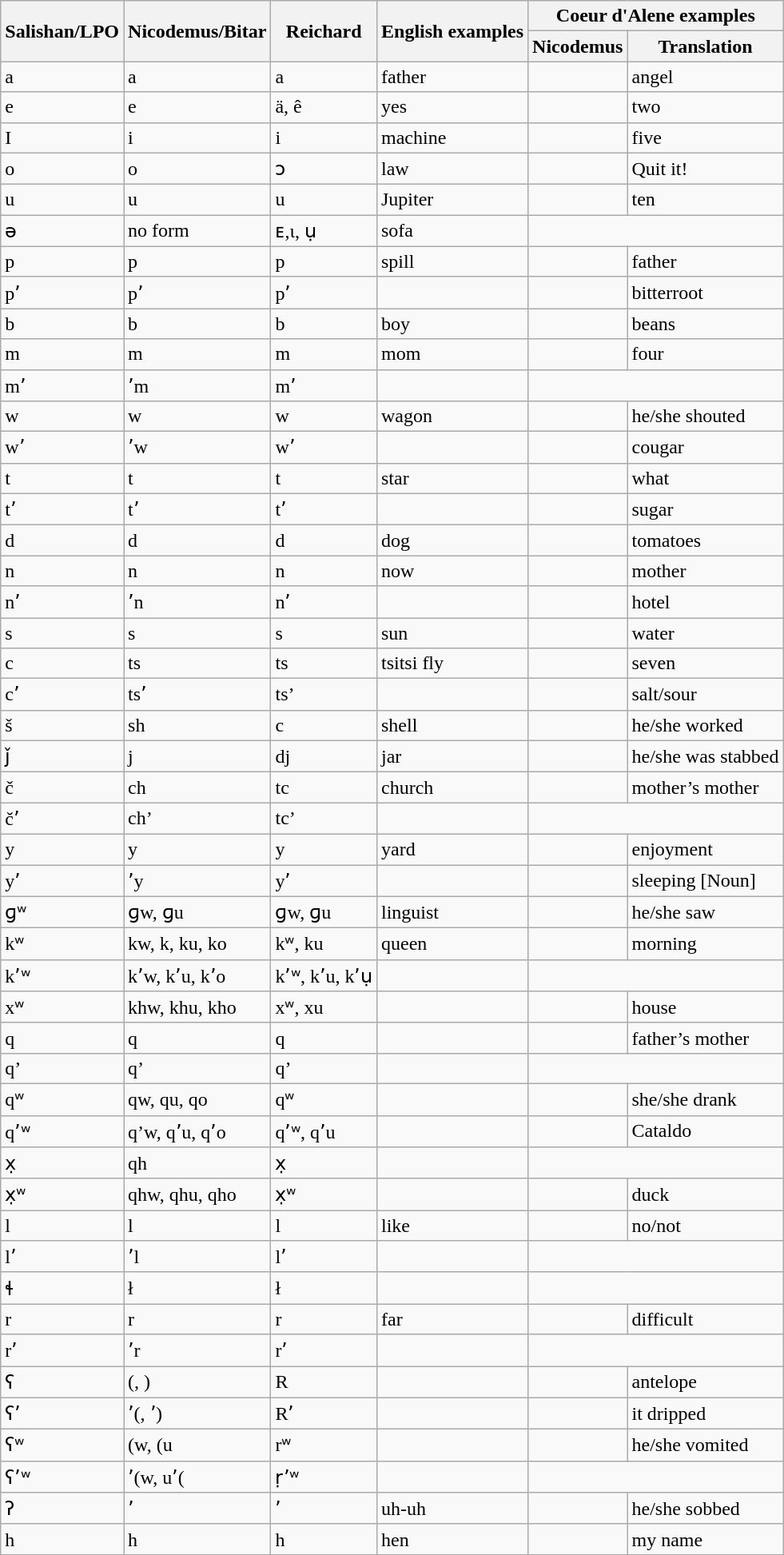<table class="wikitable" border="1">
<tr>
<th rowspan=2><strong>Salishan/LPO</strong></th>
<th rowspan=2><strong>Nicodemus/Bitar</strong></th>
<th rowspan=2><strong>Reichard</strong></th>
<th rowspan=2><strong>English examples</strong></th>
<th colspan=2><strong> Coeur d'Alene examples</strong></th>
</tr>
<tr>
<th>Nicodemus</th>
<th>Translation</th>
</tr>
<tr>
<td>a</td>
<td>a</td>
<td>a</td>
<td>father</td>
<td></td>
<td>angel</td>
</tr>
<tr>
<td>e</td>
<td>e</td>
<td>ä, ê</td>
<td>yes</td>
<td></td>
<td>two</td>
</tr>
<tr>
<td>I</td>
<td>i</td>
<td>i</td>
<td>machine</td>
<td></td>
<td>five</td>
</tr>
<tr>
<td>o</td>
<td>o</td>
<td>ɔ</td>
<td>law</td>
<td></td>
<td>Quit it!</td>
</tr>
<tr>
<td>u</td>
<td>u</td>
<td>u</td>
<td>Jupiter</td>
<td></td>
<td>ten</td>
</tr>
<tr>
<td>ə</td>
<td>no form</td>
<td>ᴇ,ι, ụ</td>
<td>sofa</td>
<td colspan=2></td>
</tr>
<tr>
<td>p</td>
<td>p</td>
<td>p</td>
<td>spill</td>
<td></td>
<td>father</td>
</tr>
<tr>
<td>pʼ</td>
<td>pʼ</td>
<td>pʼ</td>
<td></td>
<td></td>
<td>bitterroot</td>
</tr>
<tr>
<td>b</td>
<td>b</td>
<td>b</td>
<td>boy</td>
<td></td>
<td>beans</td>
</tr>
<tr>
<td>m</td>
<td>m</td>
<td>m</td>
<td>mom</td>
<td></td>
<td>four</td>
</tr>
<tr>
<td>mʼ</td>
<td>ʼm</td>
<td>mʼ</td>
<td></td>
<td colspan=2></td>
</tr>
<tr>
<td>w</td>
<td>w</td>
<td>w</td>
<td>wagon</td>
<td></td>
<td>he/she shouted</td>
</tr>
<tr>
<td>wʼ</td>
<td>ʼw</td>
<td>wʼ</td>
<td></td>
<td></td>
<td>cougar</td>
</tr>
<tr>
<td>t</td>
<td>t</td>
<td>t</td>
<td>star</td>
<td></td>
<td>what</td>
</tr>
<tr>
<td>tʼ</td>
<td>tʼ</td>
<td>tʼ</td>
<td></td>
<td></td>
<td>sugar</td>
</tr>
<tr>
<td>d</td>
<td>d</td>
<td>d</td>
<td>dog</td>
<td></td>
<td>tomatoes</td>
</tr>
<tr>
<td>n</td>
<td>n</td>
<td>n</td>
<td>now</td>
<td></td>
<td>mother</td>
</tr>
<tr>
<td>nʼ</td>
<td>ʼn</td>
<td>nʼ</td>
<td></td>
<td></td>
<td>hotel</td>
</tr>
<tr>
<td>s</td>
<td>s</td>
<td>s</td>
<td>sun</td>
<td></td>
<td>water</td>
</tr>
<tr>
<td>c</td>
<td>ts</td>
<td>ts</td>
<td>tsitsi fly</td>
<td></td>
<td>seven</td>
</tr>
<tr>
<td>cʼ</td>
<td>tsʼ</td>
<td>ts’</td>
<td></td>
<td></td>
<td>salt/sour</td>
</tr>
<tr>
<td>š</td>
<td>sh</td>
<td>c</td>
<td>shell</td>
<td></td>
<td>he/she worked</td>
</tr>
<tr>
<td>ǰ</td>
<td>j</td>
<td>dj</td>
<td>jar</td>
<td></td>
<td>he/she was stabbed</td>
</tr>
<tr>
<td>č</td>
<td>ch</td>
<td>tc</td>
<td>church</td>
<td></td>
<td>mother’s mother</td>
</tr>
<tr>
<td>čʼ</td>
<td>ch’</td>
<td>tc’</td>
<td></td>
<td colspan=2></td>
</tr>
<tr>
<td>y</td>
<td>y</td>
<td>y</td>
<td>yard</td>
<td></td>
<td>enjoyment</td>
</tr>
<tr>
<td>yʼ</td>
<td>ʼy</td>
<td>yʼ</td>
<td></td>
<td></td>
<td>sleeping [Noun]</td>
</tr>
<tr>
<td>ɡʷ</td>
<td>ɡw, ɡu</td>
<td>ɡw, ɡu</td>
<td>linguist</td>
<td></td>
<td>he/she saw</td>
</tr>
<tr>
<td>kʷ</td>
<td>kw, k, ku, ko</td>
<td>kʷ, ku</td>
<td>queen</td>
<td></td>
<td>morning</td>
</tr>
<tr>
<td>kʼʷ</td>
<td>kʼw, kʼu, kʼo</td>
<td>kʼʷ, kʼu, kʼụ</td>
<td></td>
<td colspan=2></td>
</tr>
<tr>
<td>xʷ</td>
<td>khw, khu, kho</td>
<td>xʷ, xu</td>
<td></td>
<td></td>
<td>house</td>
</tr>
<tr>
<td>q</td>
<td>q</td>
<td>q</td>
<td></td>
<td></td>
<td>father’s mother</td>
</tr>
<tr>
<td>q’</td>
<td>q’</td>
<td>q’</td>
<td></td>
<td colspan=2></td>
</tr>
<tr>
<td>qʷ</td>
<td>qw, qu, qo</td>
<td>qʷ</td>
<td></td>
<td></td>
<td>she/she drank</td>
</tr>
<tr>
<td>qʼʷ</td>
<td>q’w, qʼu, qʼo</td>
<td>qʼʷ, qʼu</td>
<td></td>
<td></td>
<td>Cataldo</td>
</tr>
<tr>
<td>x̣</td>
<td>qh</td>
<td>x̣</td>
<td></td>
<td colspan=2></td>
</tr>
<tr>
<td>x̣ʷ</td>
<td>qhw, qhu, qho</td>
<td>x̣ʷ</td>
<td></td>
<td></td>
<td>duck</td>
</tr>
<tr>
<td>l</td>
<td>l</td>
<td>l</td>
<td>like</td>
<td></td>
<td>no/not</td>
</tr>
<tr>
<td>lʼ</td>
<td>ʼl</td>
<td>lʼ</td>
<td></td>
<td colspan=2></td>
</tr>
<tr>
<td>ɬ</td>
<td>ł</td>
<td>ł</td>
<td></td>
<td colspan=2></td>
</tr>
<tr>
<td>r</td>
<td>r</td>
<td>r</td>
<td>far</td>
<td></td>
<td>difficult</td>
</tr>
<tr>
<td>rʼ</td>
<td>ʼr</td>
<td>rʼ</td>
<td></td>
<td colspan=2></td>
</tr>
<tr>
<td>ʕ</td>
<td>(, )</td>
<td>R</td>
<td></td>
<td></td>
<td>antelope</td>
</tr>
<tr>
<td>ʕʼ</td>
<td>ʼ(, ʼ)</td>
<td>Rʼ</td>
<td></td>
<td></td>
<td>it dripped</td>
</tr>
<tr>
<td>ʕʷ</td>
<td>(w, (u</td>
<td>rʷ</td>
<td></td>
<td></td>
<td>he/she vomited</td>
</tr>
<tr>
<td>ʕʼʷ</td>
<td>ʼ(w, uʼ(</td>
<td>ṛʼʷ</td>
<td></td>
<td colspan=2></td>
</tr>
<tr>
<td>ʔ</td>
<td>ʼ</td>
<td>ʼ</td>
<td>uh-uh</td>
<td></td>
<td>he/she sobbed</td>
</tr>
<tr>
<td>h</td>
<td>h</td>
<td>h</td>
<td>hen</td>
<td></td>
<td>my name</td>
</tr>
<tr>
</tr>
</table>
